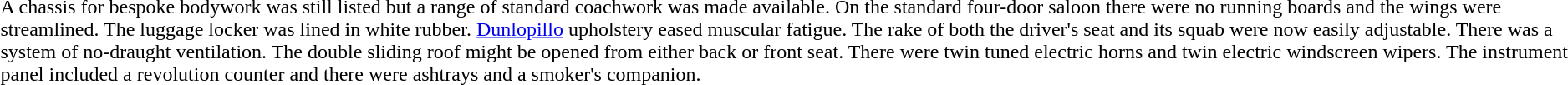<table>
<tr>
<td>A chassis for bespoke bodywork was still listed but a range of standard coachwork was made available. On the standard four-door saloon there were no running boards and the wings were streamlined. The luggage locker was lined in white rubber. <a href='#'>Dunlopillo</a> upholstery eased muscular fatigue. The rake of both the driver's seat and its squab were now easily adjustable. There was a system of no-draught ventilation. The double sliding roof might be opened from either back or front seat. There were twin tuned electric horns and twin electric windscreen wipers. The instrument panel included a revolution counter and there were ashtrays and a smoker's companion.</td>
<td></td>
</tr>
</table>
